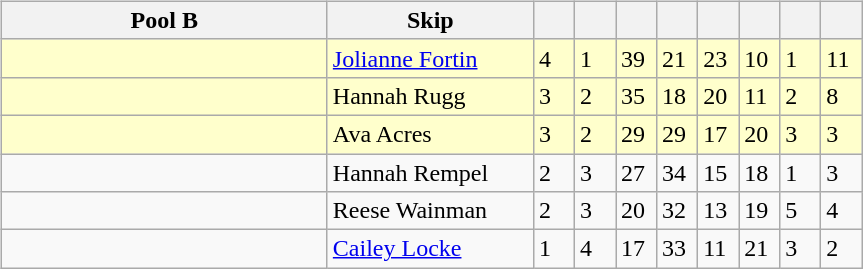<table>
<tr>
<td valign=top width=10%><br><table class=wikitable>
<tr>
<th width=210>Pool B</th>
<th width=130>Skip</th>
<th width=20></th>
<th width=20></th>
<th width=20></th>
<th width=20></th>
<th width=20></th>
<th width=20></th>
<th width=20></th>
<th width=20></th>
</tr>
<tr bgcolor=#ffffcc>
<td></td>
<td><a href='#'>Jolianne Fortin</a></td>
<td>4</td>
<td>1</td>
<td>39</td>
<td>21</td>
<td>23</td>
<td>10</td>
<td>1</td>
<td>11</td>
</tr>
<tr bgcolor=#ffffcc>
<td></td>
<td>Hannah Rugg</td>
<td>3</td>
<td>2</td>
<td>35</td>
<td>18</td>
<td>20</td>
<td>11</td>
<td>2</td>
<td>8</td>
</tr>
<tr bgcolor=#ffffcc>
<td></td>
<td>Ava Acres</td>
<td>3</td>
<td>2</td>
<td>29</td>
<td>29</td>
<td>17</td>
<td>20</td>
<td>3</td>
<td>3</td>
</tr>
<tr>
<td></td>
<td>Hannah Rempel</td>
<td>2</td>
<td>3</td>
<td>27</td>
<td>34</td>
<td>15</td>
<td>18</td>
<td>1</td>
<td>3</td>
</tr>
<tr>
<td></td>
<td>Reese Wainman</td>
<td>2</td>
<td>3</td>
<td>20</td>
<td>32</td>
<td>13</td>
<td>19</td>
<td>5</td>
<td>4</td>
</tr>
<tr>
<td></td>
<td><a href='#'>Cailey Locke</a></td>
<td>1</td>
<td>4</td>
<td>17</td>
<td>33</td>
<td>11</td>
<td>21</td>
<td>3</td>
<td>2</td>
</tr>
</table>
</td>
</tr>
</table>
